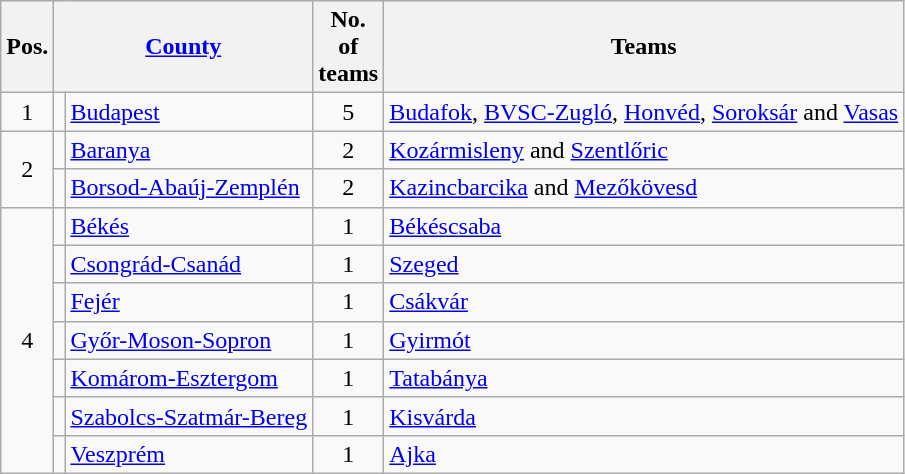<table class="wikitable" style="float:left;margin-right:2em;">
<tr>
<th>Pos.</th>
<th colspan=2><a href='#'>County</a></th>
<th width=30>No. of teams</th>
<th>Teams</th>
</tr>
<tr>
<td rowspan="1" align="center">1</td>
<td align=center></td>
<td><a href='#'>Budapest</a></td>
<td align="center">5</td>
<td><a href='#'>Budafok</a>, <a href='#'>BVSC-Zugló</a>, <a href='#'>Honvéd</a>, <a href='#'>Soroksár</a> and <a href='#'>Vasas</a></td>
</tr>
<tr>
<td rowspan="2" align="center">2</td>
<td align=center></td>
<td><a href='#'>Baranya</a></td>
<td align="center">2</td>
<td><a href='#'>Kozármisleny</a> and <a href='#'>Szentlőric</a></td>
</tr>
<tr>
<td align=center></td>
<td><a href='#'>Borsod-Abaúj-Zemplén</a></td>
<td align="center">2</td>
<td><a href='#'>Kazincbarcika</a> and <a href='#'>Mezőkövesd</a></td>
</tr>
<tr>
<td rowspan="7" align="center">4</td>
<td align=center></td>
<td><a href='#'>Békés</a></td>
<td align="center">1</td>
<td><a href='#'>Békéscsaba</a></td>
</tr>
<tr>
<td align=center></td>
<td><a href='#'>Csongrád-Csanád</a></td>
<td align="center">1</td>
<td><a href='#'>Szeged</a></td>
</tr>
<tr>
<td align=center></td>
<td><a href='#'>Fejér</a></td>
<td align="center">1</td>
<td><a href='#'>Csákvár</a></td>
</tr>
<tr>
<td align=center></td>
<td><a href='#'>Győr-Moson-Sopron</a></td>
<td align="center">1</td>
<td><a href='#'>Gyirmót</a></td>
</tr>
<tr>
<td align=center></td>
<td><a href='#'>Komárom-Esztergom</a></td>
<td align="center">1</td>
<td><a href='#'>Tatabánya</a></td>
</tr>
<tr>
<td align=center></td>
<td><a href='#'>Szabolcs-Szatmár-Bereg</a></td>
<td align="center">1</td>
<td><a href='#'>Kisvárda</a></td>
</tr>
<tr>
<td align=center></td>
<td><a href='#'>Veszprém</a></td>
<td align="center">1</td>
<td><a href='#'>Ajka</a></td>
</tr>
</table>
